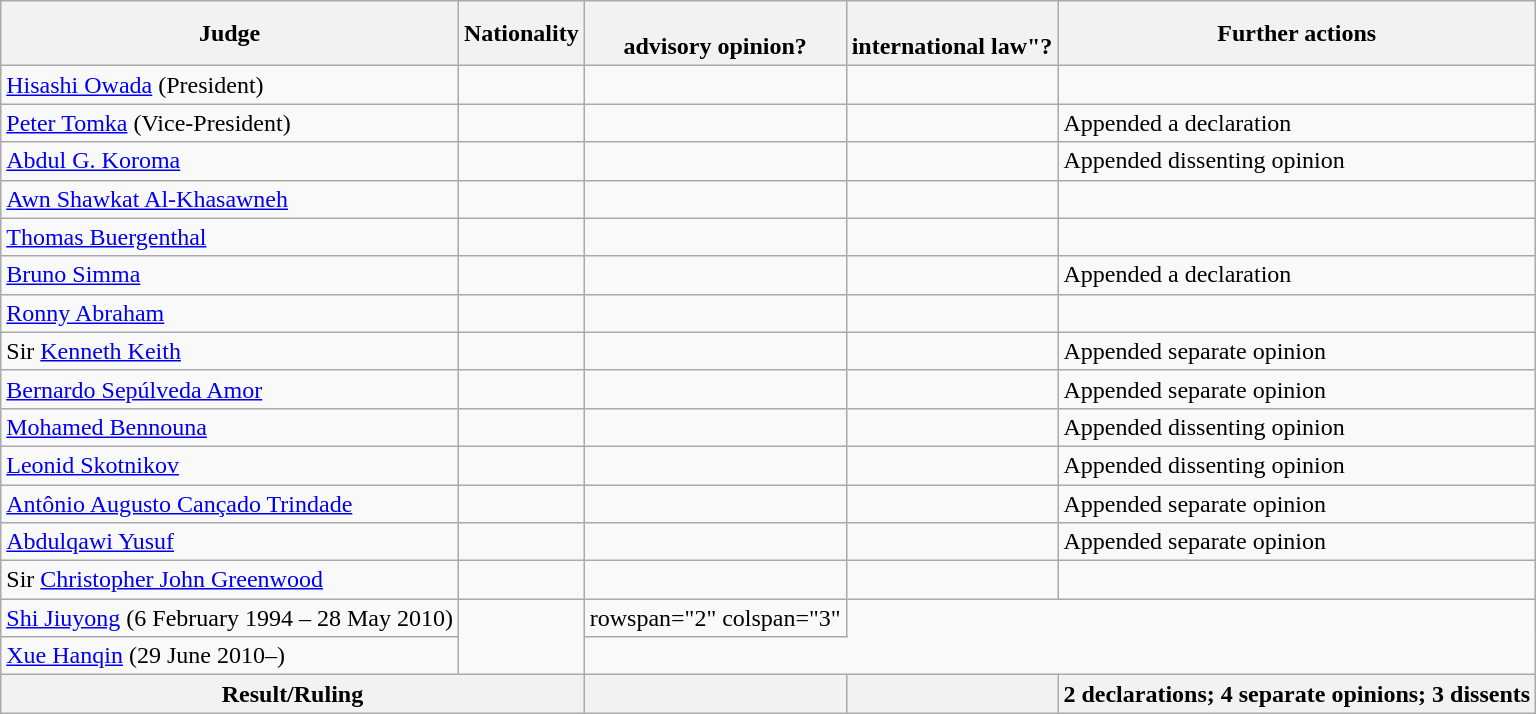<table class="wikitable">
<tr>
<th>Judge</th>
<th>Nationality</th>
<th><br>advisory opinion?</th>
<th><br>international law"?</th>
<th>Further actions</th>
</tr>
<tr>
<td><a href='#'>Hisashi Owada</a> (President)</td>
<td></td>
<td></td>
<td></td>
<td></td>
</tr>
<tr>
<td><a href='#'>Peter Tomka</a> (Vice-President)</td>
<td></td>
<td></td>
<td></td>
<td>Appended a declaration</td>
</tr>
<tr>
<td><a href='#'>Abdul G. Koroma</a></td>
<td></td>
<td></td>
<td></td>
<td>Appended dissenting opinion</td>
</tr>
<tr>
<td><a href='#'>Awn Shawkat Al-Khasawneh</a></td>
<td></td>
<td></td>
<td></td>
<td></td>
</tr>
<tr>
<td><a href='#'>Thomas Buergenthal</a></td>
<td></td>
<td></td>
<td></td>
<td></td>
</tr>
<tr>
<td><a href='#'>Bruno Simma</a></td>
<td></td>
<td></td>
<td></td>
<td>Appended a declaration</td>
</tr>
<tr>
<td><a href='#'>Ronny Abraham</a></td>
<td></td>
<td></td>
<td></td>
<td></td>
</tr>
<tr>
<td>Sir <a href='#'>Kenneth Keith</a></td>
<td></td>
<td></td>
<td></td>
<td>Appended separate opinion</td>
</tr>
<tr>
<td><a href='#'>Bernardo Sepúlveda Amor</a></td>
<td></td>
<td></td>
<td></td>
<td>Appended separate opinion</td>
</tr>
<tr>
<td><a href='#'>Mohamed Bennouna</a></td>
<td></td>
<td></td>
<td></td>
<td>Appended dissenting opinion</td>
</tr>
<tr>
<td><a href='#'>Leonid Skotnikov</a></td>
<td></td>
<td></td>
<td></td>
<td>Appended dissenting opinion</td>
</tr>
<tr>
<td><a href='#'>Antônio Augusto Cançado Trindade</a></td>
<td></td>
<td></td>
<td></td>
<td>Appended separate opinion</td>
</tr>
<tr>
<td><a href='#'>Abdulqawi Yusuf</a></td>
<td></td>
<td></td>
<td></td>
<td>Appended separate opinion</td>
</tr>
<tr>
<td>Sir <a href='#'>Christopher John Greenwood</a></td>
<td></td>
<td></td>
<td></td>
<td></td>
</tr>
<tr>
<td><a href='#'>Shi Jiuyong</a> (6 February 1994 – 28 May 2010)</td>
<td rowspan="2"></td>
<td>rowspan="2" colspan="3" </td>
</tr>
<tr>
<td><a href='#'>Xue Hanqin</a> (29 June 2010–)</td>
</tr>
<tr>
<th colspan=2>Result/Ruling</th>
<th></th>
<th></th>
<th>2 declarations; 4 separate opinions; 3 dissents</th>
</tr>
</table>
